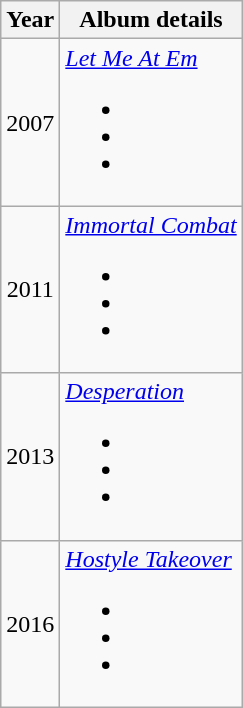<table class="wikitable" style="text-align:center;">
<tr>
<th rowspan="1">Year</th>
<th rowspan="1">Album details</th>
</tr>
<tr>
<td>2007</td>
<td style="text-align:left;"><em><a href='#'>Let Me At Em</a></em><br><ul><li></li><li></li><li></li></ul></td>
</tr>
<tr>
<td>2011</td>
<td style="text-align:left;"><em><a href='#'>Immortal Combat</a></em><br><ul><li></li><li></li><li></li></ul></td>
</tr>
<tr>
<td>2013</td>
<td style="text-align:left;"><em><a href='#'>Desperation</a></em><br><ul><li></li><li></li><li></li></ul></td>
</tr>
<tr>
<td>2016</td>
<td style="text-align:left;"><em><a href='#'>Hostyle Takeover</a></em><br><ul><li></li><li></li><li></li></ul></td>
</tr>
</table>
